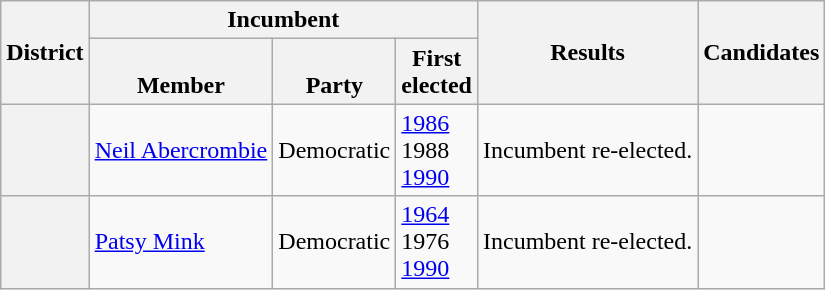<table class="wikitable sortable">
<tr>
<th rowspan=2>District</th>
<th colspan=3>Incumbent</th>
<th rowspan=2>Results</th>
<th rowspan=2 class="unsortable">Candidates</th>
</tr>
<tr valign=bottom>
<th>Member</th>
<th>Party</th>
<th>First<br>elected</th>
</tr>
<tr>
<th></th>
<td><a href='#'>Neil Abercrombie</a></td>
<td>Democratic</td>
<td><a href='#'>1986 </a><br>1988 <br><a href='#'>1990</a></td>
<td>Incumbent re-elected.</td>
<td nowrap></td>
</tr>
<tr>
<th></th>
<td><a href='#'>Patsy Mink</a></td>
<td>Democratic</td>
<td><a href='#'>1964</a><br>1976 <br><a href='#'>1990 </a></td>
<td>Incumbent re-elected.</td>
<td nowrap></td>
</tr>
</table>
